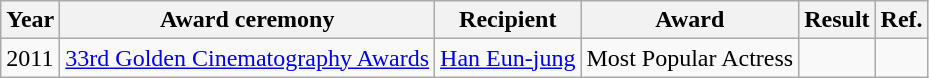<table class="wikitable">
<tr>
<th>Year</th>
<th>Award ceremony</th>
<th>Recipient</th>
<th>Award</th>
<th>Result</th>
<th>Ref.</th>
</tr>
<tr>
<td>2011</td>
<td><a href='#'>33rd Golden Cinematography Awards</a></td>
<td><a href='#'>Han Eun-jung</a></td>
<td>Most Popular Actress</td>
<td></td>
<td></td>
</tr>
</table>
